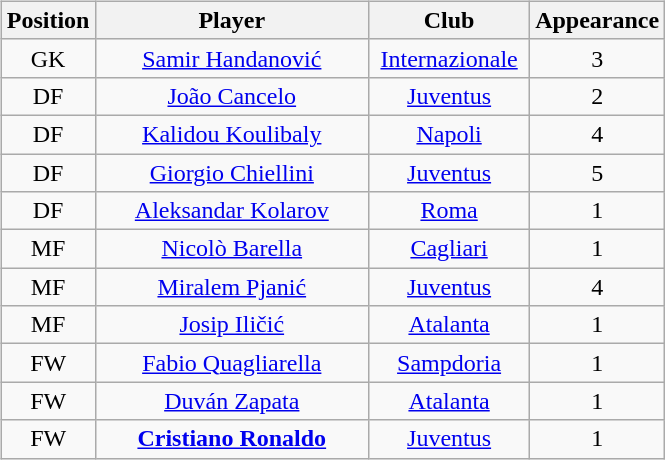<table style="width:100%;">
<tr>
<td width="50%"><br><table class="sortable wikitable" style="text-align: center;">
<tr>
<th>Position</th>
<th>Player</th>
<th>Club</th>
<th>Appearance</th>
</tr>
<tr>
<td>GK</td>
<td style="width:175px;"> <a href='#'>Samir Handanović</a></td>
<td style="width:100px;"><a href='#'>Internazionale</a></td>
<td align="center">3</td>
</tr>
<tr>
<td>DF</td>
<td> <a href='#'>João Cancelo</a></td>
<td><a href='#'>Juventus</a></td>
<td align="center">2</td>
</tr>
<tr>
<td>DF</td>
<td> <a href='#'>Kalidou Koulibaly</a></td>
<td><a href='#'>Napoli</a></td>
<td align="center">4</td>
</tr>
<tr>
<td>DF</td>
<td> <a href='#'>Giorgio Chiellini</a></td>
<td><a href='#'>Juventus</a></td>
<td align="center">5</td>
</tr>
<tr>
<td>DF</td>
<td> <a href='#'>Aleksandar Kolarov</a></td>
<td><a href='#'>Roma</a></td>
<td align="center">1</td>
</tr>
<tr>
<td>MF</td>
<td> <a href='#'>Nicolò Barella</a></td>
<td><a href='#'>Cagliari</a></td>
<td align="center">1</td>
</tr>
<tr>
<td>MF</td>
<td> <a href='#'>Miralem Pjanić</a></td>
<td><a href='#'>Juventus</a></td>
<td align="center">4</td>
</tr>
<tr>
<td>MF</td>
<td> <a href='#'>Josip Iličić</a></td>
<td><a href='#'>Atalanta</a></td>
<td align="center">1</td>
</tr>
<tr>
<td>FW</td>
<td> <a href='#'>Fabio Quagliarella</a></td>
<td><a href='#'>Sampdoria</a></td>
<td align="center">1</td>
</tr>
<tr>
<td>FW</td>
<td> <a href='#'>Duván Zapata</a></td>
<td><a href='#'>Atalanta</a></td>
<td align="center">1</td>
</tr>
<tr>
<td>FW</td>
<td> <strong><a href='#'>Cristiano Ronaldo</a></strong></td>
<td><a href='#'>Juventus</a></td>
<td align="center">1</td>
</tr>
</table>
</td>
<td width="50%"><br><div>












</div></td>
</tr>
</table>
